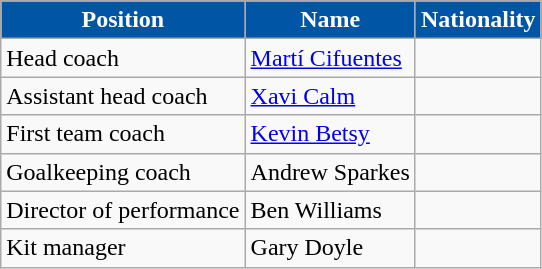<table class="wikitable">
<tr>
<th style="color:#fff;background:#0055a5">Position</th>
<th style="color:#fff;background:#0055a5">Name</th>
<th style="color:#fff;background:#0055a5">Nationality</th>
</tr>
<tr>
<td>Head coach</td>
<td><a href='#'>Martí Cifuentes</a></td>
<td></td>
</tr>
<tr>
<td>Assistant head coach</td>
<td><a href='#'>Xavi Calm</a></td>
<td></td>
</tr>
<tr>
<td>First team coach</td>
<td><a href='#'>Kevin Betsy</a></td>
<td></td>
</tr>
<tr>
<td>Goalkeeping coach</td>
<td>Andrew Sparkes</td>
<td></td>
</tr>
<tr>
<td>Director of performance</td>
<td>Ben Williams</td>
<td></td>
</tr>
<tr>
<td>Kit manager</td>
<td>Gary Doyle</td>
<td></td>
</tr>
</table>
